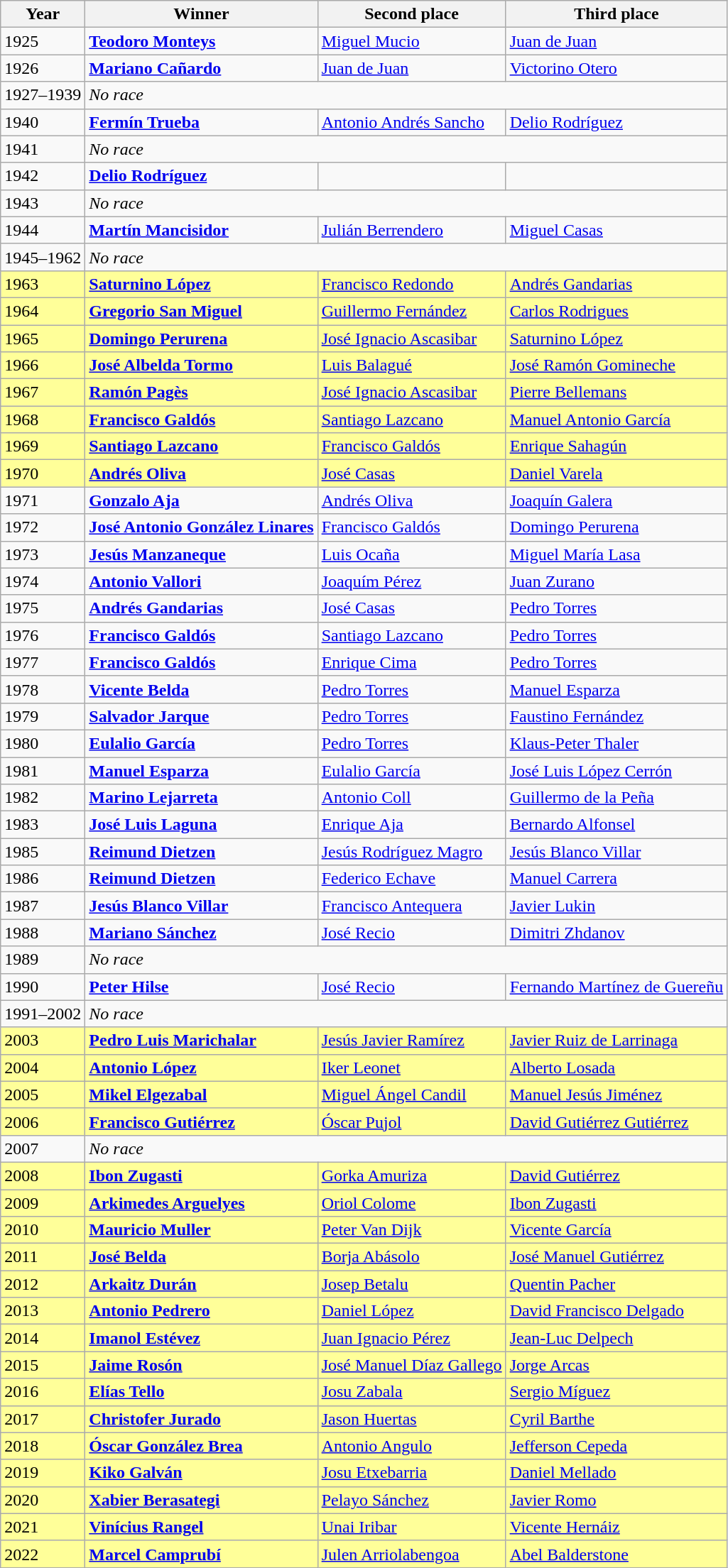<table class="wikitable sortable" style="font-size|95%">
<tr>
<th>Year</th>
<th>Winner</th>
<th>Second place</th>
<th>Third place</th>
</tr>
<tr>
<td>1925</td>
<td><strong> <a href='#'>Teodoro Monteys</a></strong></td>
<td> <a href='#'>Miguel Mucio</a></td>
<td> <a href='#'>Juan de Juan</a></td>
</tr>
<tr>
<td>1926</td>
<td><strong> <a href='#'>Mariano Cañardo</a></strong></td>
<td> <a href='#'>Juan de Juan</a></td>
<td> <a href='#'>Victorino Otero</a></td>
</tr>
<tr>
<td>1927–1939</td>
<td colspan=3><em>No race</em></td>
</tr>
<tr>
<td>1940</td>
<td><strong> <a href='#'>Fermín Trueba</a></strong></td>
<td> <a href='#'>Antonio Andrés Sancho</a></td>
<td> <a href='#'>Delio Rodríguez</a></td>
</tr>
<tr>
<td>1941</td>
<td colspan=3><em>No race</em></td>
</tr>
<tr>
<td>1942</td>
<td><strong> <a href='#'>Delio Rodríguez</a></strong></td>
<td></td>
<td></td>
</tr>
<tr>
<td>1943</td>
<td colspan=3><em>No race</em></td>
</tr>
<tr>
<td>1944</td>
<td><strong> <a href='#'>Martín Mancisidor</a></strong></td>
<td> <a href='#'>Julián Berrendero</a></td>
<td> <a href='#'>Miguel Casas</a></td>
</tr>
<tr>
<td>1945–1962</td>
<td colspan=3><em>No race</em></td>
</tr>
<tr bgcolor="#FFFF99">
<td>1963</td>
<td><strong> <a href='#'>Saturnino López</a></strong></td>
<td> <a href='#'>Francisco Redondo</a></td>
<td> <a href='#'>Andrés Gandarias</a></td>
</tr>
<tr bgcolor="#FFFF99">
<td>1964</td>
<td><strong> <a href='#'>Gregorio San Miguel</a></strong></td>
<td> <a href='#'>Guillermo Fernández</a></td>
<td> <a href='#'>Carlos Rodrigues</a></td>
</tr>
<tr bgcolor="#FFFF99">
<td>1965</td>
<td><strong> <a href='#'>Domingo Perurena</a></strong></td>
<td> <a href='#'>José Ignacio Ascasibar</a></td>
<td> <a href='#'>Saturnino López</a></td>
</tr>
<tr bgcolor="#FFFF99">
<td>1966</td>
<td><strong> <a href='#'>José Albelda Tormo</a></strong></td>
<td> <a href='#'>Luis Balagué</a></td>
<td> <a href='#'>José Ramón Gomineche</a></td>
</tr>
<tr bgcolor="#FFFF99">
<td>1967</td>
<td><strong> <a href='#'>Ramón Pagès</a></strong></td>
<td> <a href='#'>José Ignacio Ascasibar</a></td>
<td> <a href='#'>Pierre Bellemans</a></td>
</tr>
<tr bgcolor="#FFFF99">
<td>1968</td>
<td><strong> <a href='#'>Francisco Galdós</a></strong></td>
<td> <a href='#'>Santiago Lazcano</a></td>
<td> <a href='#'>Manuel Antonio García</a></td>
</tr>
<tr bgcolor="#FFFF99">
<td>1969</td>
<td><strong> <a href='#'>Santiago Lazcano</a></strong></td>
<td> <a href='#'>Francisco Galdós</a></td>
<td> <a href='#'>Enrique Sahagún</a></td>
</tr>
<tr bgcolor="#FFFF99">
<td>1970</td>
<td><strong> <a href='#'>Andrés Oliva</a></strong></td>
<td> <a href='#'>José Casas</a></td>
<td> <a href='#'>Daniel Varela</a></td>
</tr>
<tr>
<td>1971</td>
<td><strong> <a href='#'>Gonzalo Aja</a></strong></td>
<td> <a href='#'>Andrés Oliva</a></td>
<td> <a href='#'>Joaquín Galera</a></td>
</tr>
<tr>
<td>1972</td>
<td><strong> <a href='#'>José Antonio González Linares</a></strong></td>
<td> <a href='#'>Francisco Galdós</a></td>
<td> <a href='#'>Domingo Perurena</a></td>
</tr>
<tr>
<td>1973</td>
<td><strong> <a href='#'>Jesús Manzaneque</a></strong></td>
<td> <a href='#'>Luis Ocaña</a></td>
<td> <a href='#'>Miguel María Lasa</a></td>
</tr>
<tr>
<td>1974</td>
<td><strong> <a href='#'>Antonio Vallori</a></strong></td>
<td> <a href='#'>Joaquím Pérez</a></td>
<td> <a href='#'>Juan Zurano</a></td>
</tr>
<tr>
<td>1975</td>
<td><strong> <a href='#'>Andrés Gandarias</a></strong></td>
<td> <a href='#'>José Casas</a></td>
<td> <a href='#'>Pedro Torres</a></td>
</tr>
<tr>
<td>1976</td>
<td><strong> <a href='#'>Francisco Galdós</a></strong></td>
<td> <a href='#'>Santiago Lazcano</a></td>
<td> <a href='#'>Pedro Torres</a></td>
</tr>
<tr>
<td>1977</td>
<td><strong> <a href='#'>Francisco Galdós</a></strong></td>
<td> <a href='#'>Enrique Cima</a></td>
<td> <a href='#'>Pedro Torres</a></td>
</tr>
<tr>
<td>1978</td>
<td><strong> <a href='#'>Vicente Belda</a></strong></td>
<td> <a href='#'>Pedro Torres</a></td>
<td> <a href='#'>Manuel Esparza</a></td>
</tr>
<tr>
<td>1979</td>
<td><strong> <a href='#'>Salvador Jarque</a></strong></td>
<td> <a href='#'>Pedro Torres</a></td>
<td> <a href='#'>Faustino Fernández</a></td>
</tr>
<tr>
<td>1980</td>
<td><strong> <a href='#'>Eulalio García</a></strong></td>
<td> <a href='#'>Pedro Torres</a></td>
<td> <a href='#'>Klaus-Peter Thaler</a></td>
</tr>
<tr>
<td>1981</td>
<td><strong> <a href='#'>Manuel Esparza</a></strong></td>
<td> <a href='#'>Eulalio García</a></td>
<td> <a href='#'>José Luis López Cerrón</a></td>
</tr>
<tr>
<td>1982</td>
<td><strong> <a href='#'>Marino Lejarreta</a></strong></td>
<td> <a href='#'>Antonio Coll</a></td>
<td> <a href='#'>Guillermo de la Peña</a></td>
</tr>
<tr>
<td>1983</td>
<td><strong> <a href='#'>José Luis Laguna</a></strong></td>
<td> <a href='#'>Enrique Aja</a></td>
<td> <a href='#'>Bernardo Alfonsel</a></td>
</tr>
<tr>
<td>1985</td>
<td><strong> <a href='#'>Reimund Dietzen</a></strong></td>
<td> <a href='#'>Jesús Rodríguez Magro</a></td>
<td> <a href='#'>Jesús Blanco Villar</a></td>
</tr>
<tr>
<td>1986</td>
<td><strong> <a href='#'>Reimund Dietzen</a></strong></td>
<td> <a href='#'>Federico Echave</a></td>
<td> <a href='#'>Manuel Carrera</a></td>
</tr>
<tr>
<td>1987</td>
<td><strong> <a href='#'>Jesús Blanco Villar</a></strong></td>
<td> <a href='#'>Francisco Antequera</a></td>
<td> <a href='#'>Javier Lukin</a></td>
</tr>
<tr>
<td>1988</td>
<td><strong> <a href='#'>Mariano Sánchez</a></strong></td>
<td> <a href='#'>José Recio</a></td>
<td> <a href='#'>Dimitri Zhdanov</a></td>
</tr>
<tr>
<td>1989</td>
<td colspan=3><em>No race</em></td>
</tr>
<tr>
<td>1990</td>
<td><strong> <a href='#'>Peter Hilse</a></strong></td>
<td> <a href='#'>José Recio</a></td>
<td> <a href='#'>Fernando Martínez de Guereñu</a></td>
</tr>
<tr>
<td>1991–2002</td>
<td colspan=3><em>No race</em></td>
</tr>
<tr bgcolor="#FFFF99">
<td>2003</td>
<td><strong> <a href='#'>Pedro Luis Marichalar</a></strong></td>
<td> <a href='#'>Jesús Javier Ramírez</a></td>
<td> <a href='#'>Javier Ruiz de Larrinaga</a></td>
</tr>
<tr bgcolor="#FFFF99">
<td>2004</td>
<td><strong> <a href='#'>Antonio López</a></strong></td>
<td> <a href='#'>Iker Leonet</a></td>
<td> <a href='#'>Alberto Losada</a></td>
</tr>
<tr bgcolor="#FFFF99">
<td>2005</td>
<td><strong> <a href='#'>Mikel Elgezabal</a></strong></td>
<td> <a href='#'>Miguel Ángel Candil</a></td>
<td> <a href='#'>Manuel Jesús Jiménez</a></td>
</tr>
<tr bgcolor="#FFFF99">
<td>2006</td>
<td><strong> <a href='#'>Francisco Gutiérrez</a></strong></td>
<td> <a href='#'>Óscar Pujol</a></td>
<td> <a href='#'>David Gutiérrez Gutiérrez</a></td>
</tr>
<tr>
<td>2007</td>
<td colspan=3><em>No race</em></td>
</tr>
<tr bgcolor="#FFFF99">
<td>2008</td>
<td><strong> <a href='#'>Ibon Zugasti</a></strong></td>
<td> <a href='#'>Gorka Amuriza</a></td>
<td> <a href='#'>David Gutiérrez</a></td>
</tr>
<tr bgcolor="#FFFF99">
<td>2009</td>
<td><strong> <a href='#'>Arkimedes Arguelyes</a></strong></td>
<td> <a href='#'>Oriol Colome</a></td>
<td> <a href='#'>Ibon Zugasti</a></td>
</tr>
<tr bgcolor="#FFFF99">
<td>2010</td>
<td><strong> <a href='#'>Mauricio Muller</a></strong></td>
<td> <a href='#'>Peter Van Dijk</a></td>
<td> <a href='#'>Vicente García</a></td>
</tr>
<tr bgcolor="#FFFF99">
<td>2011</td>
<td><strong> <a href='#'>José Belda</a></strong></td>
<td> <a href='#'>Borja Abásolo</a></td>
<td> <a href='#'>José Manuel Gutiérrez</a></td>
</tr>
<tr bgcolor="#FFFF99">
<td>2012</td>
<td><strong> <a href='#'>Arkaitz Durán</a></strong></td>
<td> <a href='#'>Josep Betalu</a></td>
<td> <a href='#'>Quentin Pacher</a></td>
</tr>
<tr bgcolor="#FFFF99">
<td>2013</td>
<td><strong> <a href='#'>Antonio Pedrero</a></strong></td>
<td> <a href='#'>Daniel López</a></td>
<td> <a href='#'>David Francisco Delgado</a></td>
</tr>
<tr bgcolor="#FFFF99">
<td>2014</td>
<td><strong> <a href='#'>Imanol Estévez</a></strong></td>
<td> <a href='#'>Juan Ignacio Pérez</a></td>
<td> <a href='#'>Jean-Luc Delpech</a></td>
</tr>
<tr bgcolor="#FFFF99">
<td>2015</td>
<td><strong> <a href='#'>Jaime Rosón</a></strong></td>
<td> <a href='#'>José Manuel Díaz Gallego</a></td>
<td> <a href='#'>Jorge Arcas</a></td>
</tr>
<tr bgcolor="#FFFF99">
<td>2016</td>
<td><strong> <a href='#'>Elías Tello</a></strong></td>
<td> <a href='#'>Josu Zabala</a></td>
<td> <a href='#'>Sergio Míguez</a></td>
</tr>
<tr bgcolor="#FFFF99">
<td>2017</td>
<td><strong> <a href='#'>Christofer Jurado</a></strong></td>
<td> <a href='#'>Jason Huertas</a></td>
<td> <a href='#'>Cyril Barthe</a></td>
</tr>
<tr bgcolor="#FFFF99">
<td>2018</td>
<td><strong> <a href='#'>Óscar González Brea</a></strong></td>
<td> <a href='#'>Antonio Angulo</a></td>
<td> <a href='#'>Jefferson Cepeda</a></td>
</tr>
<tr bgcolor="#FFFF99">
<td>2019</td>
<td> <strong><a href='#'>Kiko Galván</a></strong></td>
<td> <a href='#'>Josu Etxebarria</a></td>
<td> <a href='#'>Daniel Mellado</a></td>
</tr>
<tr bgcolor="#FFFF99">
<td>2020</td>
<td> <strong><a href='#'>Xabier Berasategi</a></strong></td>
<td> <a href='#'>Pelayo Sánchez</a></td>
<td> <a href='#'>Javier Romo</a></td>
</tr>
<tr bgcolor="#FFFF99">
<td>2021</td>
<td> <strong><a href='#'>Vinícius Rangel</a></strong></td>
<td> <a href='#'>Unai Iribar</a></td>
<td> <a href='#'>Vicente Hernáiz</a></td>
</tr>
<tr bgcolor="#FFFF99">
<td>2022</td>
<td> <strong><a href='#'>Marcel Camprubí</a></strong></td>
<td> <a href='#'>Julen Arriolabengoa</a></td>
<td> <a href='#'>Abel Balderstone</a></td>
</tr>
</table>
